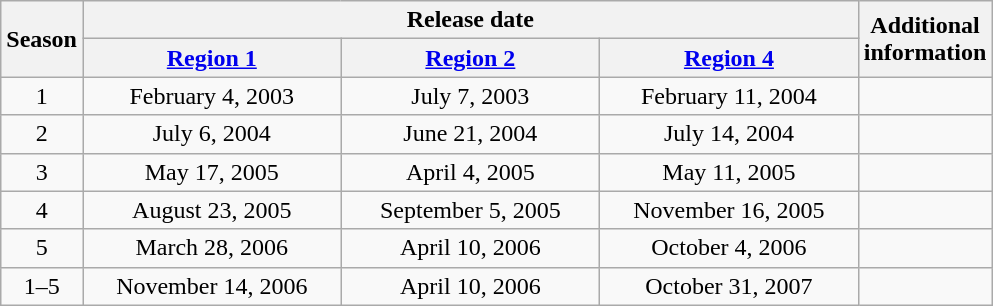<table class="wikitable">
<tr>
<th rowspan="2">Season</th>
<th colspan="3">Release date</th>
<th rowspan="2" width="50">Additional information</th>
</tr>
<tr>
<th ! width="165"><a href='#'>Region 1</a></th>
<th ! width="165"><a href='#'>Region 2</a></th>
<th ! width="165"><a href='#'>Region 4</a></th>
</tr>
<tr>
<td align="center">1</td>
<td align="center">February 4, 2003</td>
<td align="center">July 7, 2003</td>
<td align="center">February 11, 2004</td>
<td><br></td>
</tr>
<tr>
<td align="center">2</td>
<td align="center">July 6, 2004</td>
<td align="center">June 21, 2004</td>
<td align="center">July 14, 2004</td>
<td><br></td>
</tr>
<tr>
<td align="center">3</td>
<td align="center">May 17, 2005</td>
<td align="center">April 4, 2005</td>
<td align="center">May 11, 2005</td>
<td><br></td>
</tr>
<tr>
<td align="center">4</td>
<td align="center">August 23, 2005</td>
<td align="center">September 5, 2005</td>
<td align="center">November 16, 2005</td>
<td><br></td>
</tr>
<tr>
<td align="center">5</td>
<td align="center">March 28, 2006</td>
<td align="center">April 10, 2006</td>
<td align="center">October 4, 2006</td>
<td><br></td>
</tr>
<tr>
<td align="center">1–5</td>
<td align="center">November 14, 2006</td>
<td align="center">April 10, 2006</td>
<td align="center">October 31, 2007</td>
<td><br></td>
</tr>
</table>
